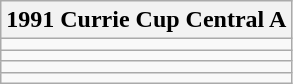<table class="wikitable">
<tr>
<th>1991 Currie Cup Central A</th>
</tr>
<tr>
<td></td>
</tr>
<tr>
<td></td>
</tr>
<tr>
<td></td>
</tr>
<tr>
<td></td>
</tr>
</table>
